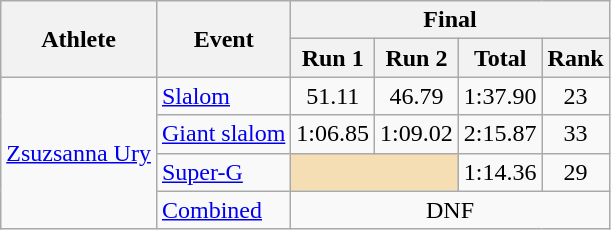<table class="wikitable">
<tr>
<th rowspan="2">Athlete</th>
<th rowspan="2">Event</th>
<th colspan="4">Final</th>
</tr>
<tr>
<th>Run 1</th>
<th>Run 2</th>
<th>Total</th>
<th>Rank</th>
</tr>
<tr>
<td rowspan=4><a href='#'>Zsuzsanna Ury</a></td>
<td><a href='#'>Slalom</a></td>
<td align="center">51.11</td>
<td align="center">46.79</td>
<td align="center">1:37.90</td>
<td align="center">23</td>
</tr>
<tr>
<td><a href='#'>Giant slalom</a></td>
<td align="center">1:06.85</td>
<td align="center">1:09.02</td>
<td align="center">2:15.87</td>
<td align="center">33</td>
</tr>
<tr>
<td><a href='#'>Super-G</a></td>
<td colspan=2 bgcolor="wheat"></td>
<td align="center">1:14.36</td>
<td align="center">29</td>
</tr>
<tr>
<td><a href='#'>Combined</a></td>
<td align="center" colspan=4>DNF</td>
</tr>
</table>
